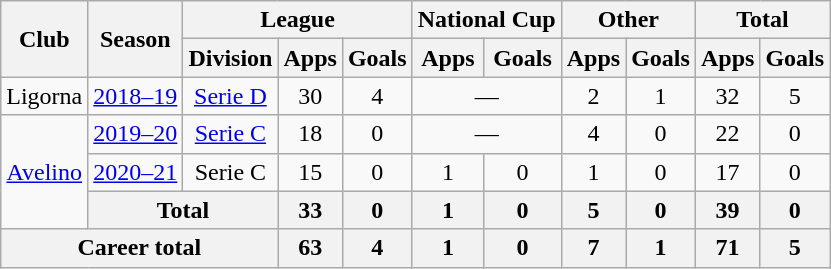<table class="wikitable" style="text-align:center">
<tr>
<th rowspan="2">Club</th>
<th rowspan="2">Season</th>
<th colspan="3">League</th>
<th colspan="2">National Cup</th>
<th colspan="2">Other</th>
<th colspan="2">Total</th>
</tr>
<tr>
<th>Division</th>
<th>Apps</th>
<th>Goals</th>
<th>Apps</th>
<th>Goals</th>
<th>Apps</th>
<th>Goals</th>
<th>Apps</th>
<th>Goals</th>
</tr>
<tr>
<td>Ligorna</td>
<td><a href='#'>2018–19</a></td>
<td><a href='#'>Serie D</a></td>
<td>30</td>
<td>4</td>
<td colspan="2">—</td>
<td>2</td>
<td>1</td>
<td>32</td>
<td>5</td>
</tr>
<tr>
<td rowspan="3"><a href='#'>Avelino</a></td>
<td><a href='#'>2019–20</a></td>
<td><a href='#'>Serie C</a></td>
<td>18</td>
<td>0</td>
<td colspan="2">—</td>
<td>4</td>
<td>0</td>
<td>22</td>
<td>0</td>
</tr>
<tr>
<td><a href='#'>2020–21</a></td>
<td>Serie C</td>
<td>15</td>
<td>0</td>
<td>1</td>
<td>0</td>
<td>1</td>
<td>0</td>
<td>17</td>
<td>0</td>
</tr>
<tr>
<th colspan="2">Total</th>
<th>33</th>
<th>0</th>
<th>1</th>
<th>0</th>
<th>5</th>
<th>0</th>
<th>39</th>
<th>0</th>
</tr>
<tr>
<th colspan="3">Career total</th>
<th>63</th>
<th>4</th>
<th>1</th>
<th>0</th>
<th>7</th>
<th>1</th>
<th>71</th>
<th>5</th>
</tr>
</table>
